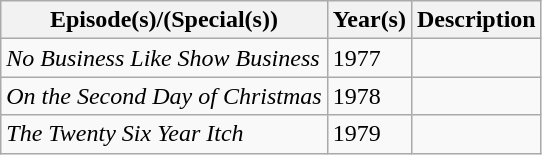<table class="wikitable sortable">
<tr>
<th>Episode(s)/(Special(s))</th>
<th>Year(s)</th>
<th>Description</th>
</tr>
<tr>
<td><em>No Business Like Show Business</em></td>
<td>1977</td>
<td></td>
</tr>
<tr>
<td><em>On the Second Day of Christmas</em></td>
<td>1978</td>
<td></td>
</tr>
<tr>
<td><em>The Twenty Six Year Itch</em></td>
<td>1979</td>
<td></td>
</tr>
</table>
